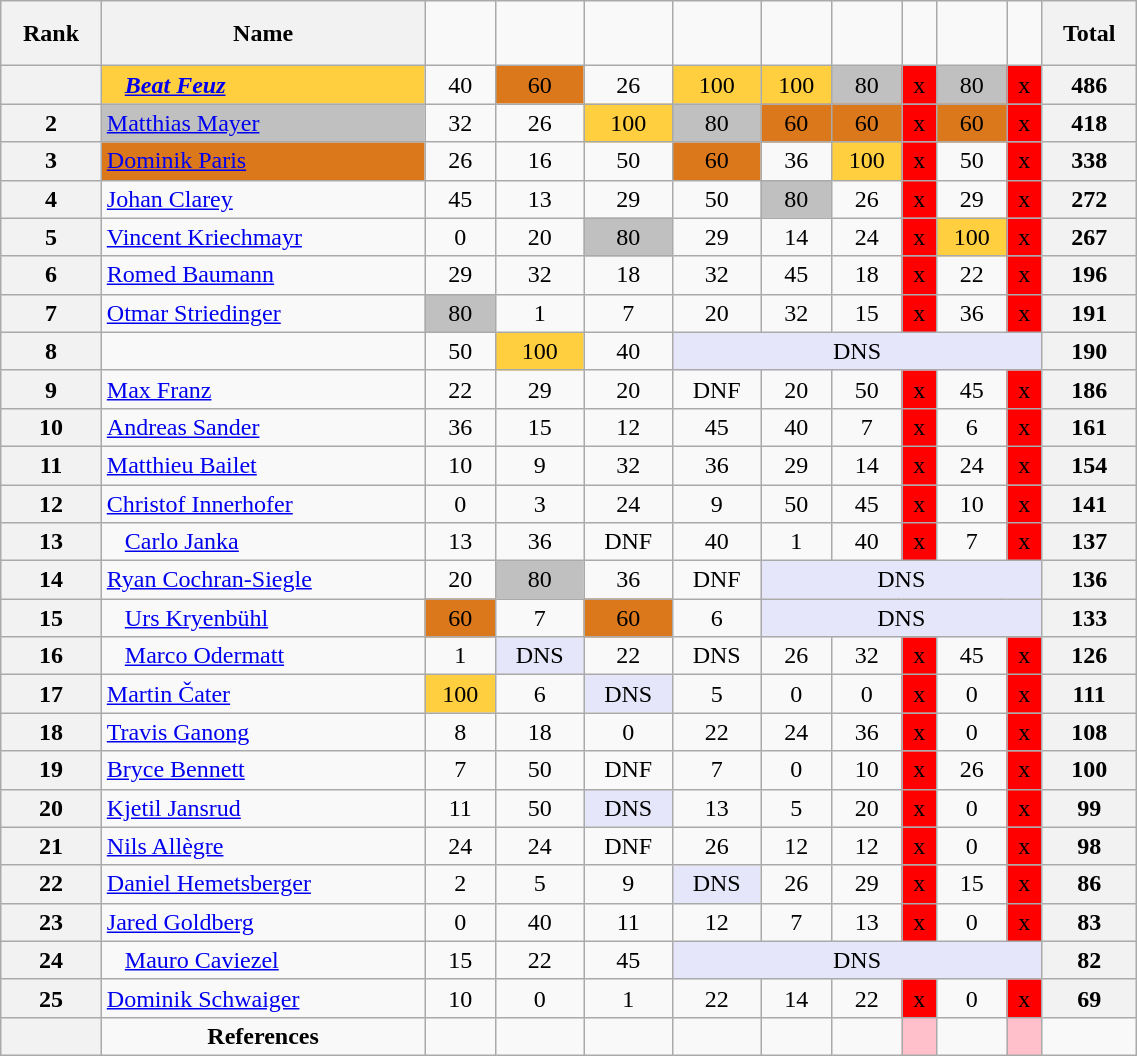<table class="wikitable" width=60% style="font-size:100%; text-align:center;">
<tr>
<th>Rank</th>
<th>Name</th>
<td><br> </td>
<td><br> </td>
<td><br> </td>
<td><br> </td>
<td><br> </td>
<td><br> </td>
<td><br> </td>
<td><br> </td>
<td><br>   </td>
<th>Total</th>
</tr>
<tr>
<th></th>
<td align=left bgcolor=ffcf40>   <strong><em><a href='#'>Beat Feuz</a></em></strong></td>
<td>40</td>
<td bgcolor=db781b>60</td>
<td>26</td>
<td bgcolor=ffcf40>100</td>
<td bgcolor=ffcf40>100</td>
<td bgcolor=c0c0c0>80</td>
<td bgcolor=red>x</td>
<td bgcolor=c0c0c0>80</td>
<td bgcolor=red>x</td>
<th>486</th>
</tr>
<tr>
<th>2</th>
<td align=left bgcolor=c0c0c0> <a href='#'>Matthias Mayer</a></td>
<td>32</td>
<td>26</td>
<td bgcolor=ffcf40>100</td>
<td bgcolor=c0c0c0>80</td>
<td bgcolor=db781b>60</td>
<td bgcolor=db781b>60</td>
<td bgcolor=red>x</td>
<td bgcolor=db781b>60</td>
<td bgcolor=red>x</td>
<th>418</th>
</tr>
<tr>
<th>3</th>
<td align=left bgcolor=db781b> <a href='#'>Dominik Paris</a></td>
<td>26</td>
<td>16</td>
<td>50</td>
<td bgcolor=db781b>60</td>
<td>36</td>
<td bgcolor=ffcf40>100</td>
<td bgcolor=red>x</td>
<td>50</td>
<td bgcolor=red>x</td>
<th>338</th>
</tr>
<tr>
<th>4</th>
<td align=left> <a href='#'>Johan Clarey</a></td>
<td>45</td>
<td>13</td>
<td>29</td>
<td>50</td>
<td bgcolor=c0c0c0>80</td>
<td>26</td>
<td bgcolor=red>x</td>
<td>29</td>
<td bgcolor=red>x</td>
<th>272</th>
</tr>
<tr>
<th>5</th>
<td align=left> <a href='#'>Vincent Kriechmayr</a></td>
<td>0</td>
<td>20</td>
<td bgcolor=c0c0c0>80</td>
<td>29</td>
<td>14</td>
<td>24</td>
<td bgcolor=red>x</td>
<td bgcolor=ffcf40>100</td>
<td bgcolor=red>x</td>
<th>267</th>
</tr>
<tr>
<th>6</th>
<td align=left> <a href='#'>Romed Baumann</a></td>
<td>29</td>
<td>32</td>
<td>18</td>
<td>32</td>
<td>45</td>
<td>18</td>
<td bgcolor=red>x</td>
<td>22</td>
<td bgcolor=red>x</td>
<th>196</th>
</tr>
<tr>
<th>7</th>
<td align=left> <a href='#'>Otmar Striedinger</a></td>
<td bgcolor=c0c0c0>80</td>
<td>1</td>
<td>7</td>
<td>20</td>
<td>32</td>
<td>15</td>
<td bgcolor=red>x</td>
<td>36</td>
<td bgcolor=red>x</td>
<th>191</th>
</tr>
<tr>
<th>8</th>
<td align=left></td>
<td>50</td>
<td bgcolor=ffcf40>100</td>
<td>40</td>
<td bgcolor=lavender colspan=6>DNS</td>
<th>190</th>
</tr>
<tr>
<th>9</th>
<td align=left> <a href='#'>Max Franz</a></td>
<td>22</td>
<td>29</td>
<td>20</td>
<td>DNF</td>
<td>20</td>
<td>50</td>
<td bgcolor=red>x</td>
<td>45</td>
<td bgcolor=red>x</td>
<th>186</th>
</tr>
<tr>
<th>10</th>
<td align=left> <a href='#'>Andreas Sander</a></td>
<td>36</td>
<td>15</td>
<td>12</td>
<td>45</td>
<td>40</td>
<td>7</td>
<td bgcolor=red>x</td>
<td>6</td>
<td bgcolor=red>x</td>
<th>161</th>
</tr>
<tr>
<th>11</th>
<td align=left> <a href='#'>Matthieu Bailet</a></td>
<td>10</td>
<td>9</td>
<td>32</td>
<td>36</td>
<td>29</td>
<td>14</td>
<td bgcolor=red>x</td>
<td>24</td>
<td bgcolor=red>x</td>
<th>154</th>
</tr>
<tr>
<th>12</th>
<td align=left> <a href='#'>Christof Innerhofer</a></td>
<td>0</td>
<td>3</td>
<td>24</td>
<td>9</td>
<td>50</td>
<td>45</td>
<td bgcolor=red>x</td>
<td>10</td>
<td bgcolor=red>x</td>
<th>141</th>
</tr>
<tr>
<th>13</th>
<td align=left>   <a href='#'>Carlo Janka</a></td>
<td>13</td>
<td>36</td>
<td>DNF</td>
<td>40</td>
<td>1</td>
<td>40</td>
<td bgcolor=red>x</td>
<td>7</td>
<td bgcolor=red>x</td>
<th>137</th>
</tr>
<tr>
<th>14</th>
<td align=left> <a href='#'>Ryan Cochran-Siegle</a></td>
<td>20</td>
<td bgcolor=c0c0c0>80</td>
<td>36</td>
<td>DNF</td>
<td bgcolor=lavender colspan=5>DNS</td>
<th>136</th>
</tr>
<tr>
<th>15</th>
<td align=left>   <a href='#'>Urs Kryenbühl</a></td>
<td bgcolor=db781b>60</td>
<td>7</td>
<td bgcolor=db781b>60</td>
<td>6</td>
<td bgcolor=lavender colspan=5>DNS</td>
<th>133</th>
</tr>
<tr>
<th>16</th>
<td align=left>   <a href='#'>Marco Odermatt</a></td>
<td>1</td>
<td bgcolor=lavender>DNS</td>
<td>22</td>
<td>DNS</td>
<td>26</td>
<td>32</td>
<td bgcolor=red>x</td>
<td>45</td>
<td bgcolor=red>x</td>
<th>126</th>
</tr>
<tr>
<th>17</th>
<td align=left> <a href='#'>Martin Čater</a></td>
<td bgcolor=ffcf40>100</td>
<td>6</td>
<td bgcolor=lavender>DNS</td>
<td>5</td>
<td>0</td>
<td>0</td>
<td bgcolor=red>x</td>
<td>0</td>
<td bgcolor=red>x</td>
<th>111</th>
</tr>
<tr>
<th>18</th>
<td align=left> <a href='#'>Travis Ganong</a></td>
<td>8</td>
<td>18</td>
<td>0</td>
<td>22</td>
<td>24</td>
<td>36</td>
<td bgcolor=red>x</td>
<td>0</td>
<td bgcolor=red>x</td>
<th>108</th>
</tr>
<tr>
<th>19</th>
<td align=left> <a href='#'>Bryce Bennett</a></td>
<td>7</td>
<td>50</td>
<td>DNF</td>
<td>7</td>
<td>0</td>
<td>10</td>
<td bgcolor=red>x</td>
<td>26</td>
<td bgcolor=red>x</td>
<th>100</th>
</tr>
<tr>
<th>20</th>
<td align=left> <a href='#'>Kjetil Jansrud</a></td>
<td>11</td>
<td>50</td>
<td bgcolor=lavender>DNS</td>
<td>13</td>
<td>5</td>
<td>20</td>
<td bgcolor=red>x</td>
<td>0</td>
<td bgcolor=red>x</td>
<th>99</th>
</tr>
<tr>
<th>21</th>
<td align=left> <a href='#'>Nils Allègre</a></td>
<td>24</td>
<td>24</td>
<td>DNF</td>
<td>26</td>
<td>12</td>
<td>12</td>
<td bgcolor=red>x</td>
<td>0</td>
<td bgcolor=red>x</td>
<th>98</th>
</tr>
<tr>
<th>22</th>
<td align=left> <a href='#'>Daniel Hemetsberger</a></td>
<td>2</td>
<td>5</td>
<td>9</td>
<td bgcolor=lavender>DNS</td>
<td>26</td>
<td>29</td>
<td bgcolor=red>x</td>
<td>15</td>
<td bgcolor=red>x</td>
<th>86</th>
</tr>
<tr>
<th>23</th>
<td align=left> <a href='#'>Jared Goldberg</a></td>
<td>0</td>
<td>40</td>
<td>11</td>
<td>12</td>
<td>7</td>
<td>13</td>
<td bgcolor=red>x</td>
<td>0</td>
<td bgcolor=red>x</td>
<th>83</th>
</tr>
<tr>
<th>24</th>
<td align=left>   <a href='#'>Mauro Caviezel</a></td>
<td>15</td>
<td>22</td>
<td>45</td>
<td colspan=6 bgcolor=lavender>DNS</td>
<th>82</th>
</tr>
<tr>
<th>25</th>
<td align=left> <a href='#'>Dominik Schwaiger</a></td>
<td>10</td>
<td>0</td>
<td>1</td>
<td>22</td>
<td>14</td>
<td>22</td>
<td bgcolor=red>x</td>
<td>0</td>
<td bgcolor=red>x</td>
<th>69</th>
</tr>
<tr>
<th></th>
<td align=center><strong>References</strong></td>
<td></td>
<td></td>
<td></td>
<td></td>
<td></td>
<td></td>
<td bgcolor=pink></td>
<td></td>
<td bgcolor=pink></td>
</tr>
</table>
